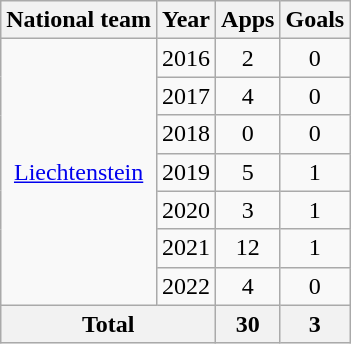<table class="wikitable" style="text-align:center">
<tr>
<th>National team</th>
<th>Year</th>
<th>Apps</th>
<th>Goals</th>
</tr>
<tr>
<td rowspan="7"><a href='#'>Liechtenstein</a></td>
<td>2016</td>
<td>2</td>
<td>0</td>
</tr>
<tr>
<td>2017</td>
<td>4</td>
<td>0</td>
</tr>
<tr>
<td>2018</td>
<td>0</td>
<td>0</td>
</tr>
<tr>
<td>2019</td>
<td>5</td>
<td>1</td>
</tr>
<tr>
<td>2020</td>
<td>3</td>
<td>1</td>
</tr>
<tr>
<td>2021</td>
<td>12</td>
<td>1</td>
</tr>
<tr>
<td>2022</td>
<td>4</td>
<td>0</td>
</tr>
<tr>
<th colspan="2">Total</th>
<th>30</th>
<th>3</th>
</tr>
</table>
